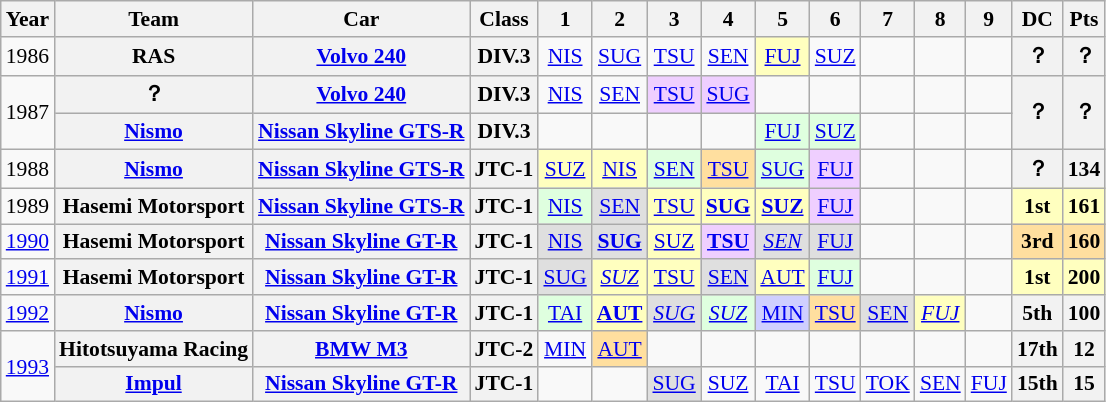<table class="wikitable" style="text-align:center; font-size:90%">
<tr>
<th>Year</th>
<th>Team</th>
<th>Car</th>
<th>Class</th>
<th>1</th>
<th>2</th>
<th>3</th>
<th>4</th>
<th>5</th>
<th>6</th>
<th>7</th>
<th>8</th>
<th>9</th>
<th>DC</th>
<th>Pts</th>
</tr>
<tr>
<td>1986</td>
<th>RAS</th>
<th><a href='#'>Volvo 240</a></th>
<th>DIV.3</th>
<td><a href='#'>NIS</a></td>
<td><a href='#'>SUG</a></td>
<td><a href='#'>TSU</a></td>
<td><a href='#'>SEN</a></td>
<td bgcolor="#ffffbf"><a href='#'>FUJ</a><br></td>
<td><a href='#'>SUZ</a></td>
<td></td>
<td></td>
<td></td>
<th>？</th>
<th>？</th>
</tr>
<tr>
<td rowspan="2">1987</td>
<th>？</th>
<th><a href='#'>Volvo 240</a></th>
<th>DIV.3</th>
<td><a href='#'>NIS</a></td>
<td><a href='#'>SEN</a></td>
<td style="background:#efcfff;"><a href='#'>TSU</a><br></td>
<td style="background:#efcfff;"><a href='#'>SUG</a><br></td>
<td></td>
<td></td>
<td></td>
<td></td>
<td></td>
<th rowspan="2">？</th>
<th rowspan="2">？</th>
</tr>
<tr>
<th><a href='#'>Nismo</a></th>
<th><a href='#'>Nissan Skyline GTS-R</a></th>
<th>DIV.3</th>
<td></td>
<td></td>
<td></td>
<td></td>
<td style="background:#dfffdf;"><a href='#'>FUJ</a><br></td>
<td style="background:#dfffdf;"><a href='#'>SUZ</a><br></td>
<td></td>
<td></td>
<td></td>
</tr>
<tr>
<td>1988</td>
<th><a href='#'>Nismo</a></th>
<th><a href='#'>Nissan Skyline GTS-R</a></th>
<th>JTC-1</th>
<td style="background:#ffffbf;"><a href='#'>SUZ</a><br></td>
<td style="background:#ffffbf;"><a href='#'>NIS</a><br></td>
<td style="background:#dfffdf;"><a href='#'>SEN</a><br></td>
<td style="background:#ffdf9f;"><a href='#'>TSU</a><br></td>
<td style="background:#dfffdf;"><a href='#'>SUG</a><br></td>
<td style="background:#efcfff;"><a href='#'>FUJ</a><br></td>
<td></td>
<td></td>
<td></td>
<th>？</th>
<th>134</th>
</tr>
<tr>
<td>1989</td>
<th>Hasemi Motorsport</th>
<th><a href='#'>Nissan Skyline GTS-R</a></th>
<th>JTC-1</th>
<td style="background:#dfffdf;"><a href='#'>NIS</a><br></td>
<td style="background:#dfdfdf;"><a href='#'>SEN</a><br></td>
<td style="background:#ffffbf;"><a href='#'>TSU</a><br></td>
<td style="background:#ffffbf;"><strong><a href='#'>SUG</a></strong><br></td>
<td style="background:#ffffbf;"><strong><a href='#'>SUZ</a></strong><br></td>
<td style="background:#efcfff;"><a href='#'>FUJ</a><br></td>
<td></td>
<td></td>
<td></td>
<th style="background:#ffffbf;">1st</th>
<th style="background:#ffffbf;">161</th>
</tr>
<tr>
<td><a href='#'>1990</a></td>
<th>Hasemi Motorsport</th>
<th><a href='#'>Nissan Skyline GT-R</a></th>
<th>JTC-1</th>
<td style="background:#dfdfdf;"><a href='#'>NIS</a><br></td>
<td style="background:#dfdfdf;"><strong><a href='#'>SUG</a></strong><br></td>
<td style="background:#ffffbf;"><a href='#'>SUZ</a><br></td>
<td style="background:#efcfff;"><strong><a href='#'>TSU</a></strong><br></td>
<td style="background:#dfdfdf;"><em><a href='#'>SEN</a></em><br></td>
<td style="background:#dfdfdf;"><a href='#'>FUJ</a><br></td>
<td></td>
<td></td>
<td></td>
<th style="background:#ffdf9f;">3rd</th>
<th style="background:#ffdf9f;">160</th>
</tr>
<tr>
<td><a href='#'>1991</a></td>
<th>Hasemi Motorsport</th>
<th><a href='#'>Nissan Skyline GT-R</a></th>
<th>JTC-1</th>
<td style="background:#dfdfdf;"><a href='#'>SUG</a><br></td>
<td style="background:#ffffbf;"><em><a href='#'>SUZ</a></em><br></td>
<td style="background:#ffffbf;"><a href='#'>TSU</a><br></td>
<td style="background:#dfdfdf;"><a href='#'>SEN</a><br></td>
<td style="background:#ffffbf;"><a href='#'>AUT</a><br></td>
<td style="background:#dfffdf;"><a href='#'>FUJ</a><br></td>
<td></td>
<td></td>
<td></td>
<th style="background:#ffffbf;">1st</th>
<th style="background:#ffffbf;">200</th>
</tr>
<tr>
<td><a href='#'>1992</a></td>
<th><a href='#'>Nismo</a></th>
<th><a href='#'>Nissan Skyline GT-R</a></th>
<th>JTC-1</th>
<td style="background:#dfffdf;"><a href='#'>TAI</a><br></td>
<td style="background:#ffffbf;"><strong><a href='#'>AUT</a></strong><br></td>
<td style="background:#dfdfdf;"><em><a href='#'>SUG</a></em><br></td>
<td style="background:#dfffdf;"><em><a href='#'>SUZ</a></em><br></td>
<td style="background:#cfcfff;"><a href='#'>MIN</a><br></td>
<td style="background:#ffdf9f;"><a href='#'>TSU</a><br></td>
<td style="background:#dfdfdf;"><a href='#'>SEN</a><br></td>
<td style="background:#ffffbf;"><em><a href='#'>FUJ</a></em><br></td>
<td></td>
<th>5th</th>
<th>100</th>
</tr>
<tr>
<td rowspan="4"><a href='#'>1993</a></td>
<th>Hitotsuyama Racing</th>
<th><a href='#'>BMW M3</a></th>
<th>JTC-2</th>
<td><a href='#'>MIN</a></td>
<td style="background:#ffdf9f;"><a href='#'>AUT</a><br></td>
<td></td>
<td></td>
<td></td>
<td></td>
<td></td>
<td></td>
<td></td>
<th>17th</th>
<th>12</th>
</tr>
<tr>
<th><a href='#'>Impul</a></th>
<th><a href='#'>Nissan Skyline GT-R</a></th>
<th>JTC-1</th>
<td></td>
<td></td>
<td style="background:#dfdfdf;"><a href='#'>SUG</a><br></td>
<td><a href='#'>SUZ</a></td>
<td><a href='#'>TAI</a></td>
<td><a href='#'>TSU</a></td>
<td><a href='#'>TOK</a></td>
<td><a href='#'>SEN</a></td>
<td><a href='#'>FUJ</a></td>
<th>15th</th>
<th>15</th>
</tr>
</table>
